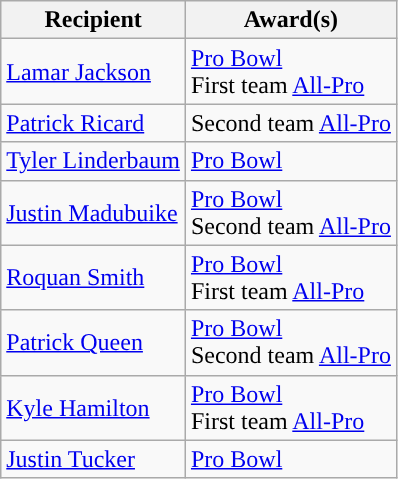<table class="wikitable">
<tr>
<th>Recipient</th>
<th>Award(s)</th>
</tr>
<tr>
<td><a href='#'>Lamar Jackson</a></td>
<td><a href='#'>Pro Bowl</a><br>First team <a href='#'>All-Pro</a></td>
</tr>
<tr>
<td><a href='#'>Patrick Ricard</a></td>
<td>Second team <a href='#'>All-Pro</a></td>
</tr>
<tr>
<td><a href='#'>Tyler Linderbaum</a></td>
<td><a href='#'>Pro Bowl</a></td>
</tr>
<tr>
<td><a href='#'>Justin Madubuike</a></td>
<td><a href='#'>Pro Bowl</a><br>Second team <a href='#'>All-Pro</a></td>
</tr>
<tr>
<td><a href='#'>Roquan Smith</a></td>
<td><a href='#'>Pro Bowl</a><br>First team <a href='#'>All-Pro</a></td>
</tr>
<tr>
<td><a href='#'>Patrick Queen</a></td>
<td><a href='#'>Pro Bowl</a><br>Second team <a href='#'>All-Pro</a></td>
</tr>
<tr>
<td><a href='#'>Kyle Hamilton</a></td>
<td><a href='#'>Pro Bowl</a><br>First team <a href='#'>All-Pro</a></td>
</tr>
<tr>
<td><a href='#'>Justin Tucker</a></td>
<td><a href='#'>Pro Bowl</a></td>
</tr>
</table>
